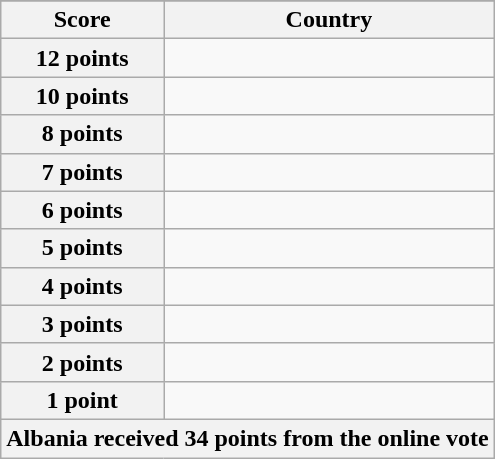<table class="wikitable">
<tr>
</tr>
<tr>
<th scope="col" width="33%">Score</th>
<th scope="col">Country</th>
</tr>
<tr>
<th scope="row">12 points</th>
<td></td>
</tr>
<tr>
<th scope="row">10 points</th>
<td></td>
</tr>
<tr>
<th scope="row">8 points</th>
<td></td>
</tr>
<tr>
<th scope="row">7 points</th>
<td></td>
</tr>
<tr>
<th scope="row">6 points</th>
<td></td>
</tr>
<tr>
<th scope="row">5 points</th>
<td></td>
</tr>
<tr>
<th scope="row">4 points</th>
<td></td>
</tr>
<tr>
<th scope="row">3 points</th>
<td></td>
</tr>
<tr>
<th scope="row">2 points</th>
<td></td>
</tr>
<tr>
<th scope="row">1 point</th>
<td></td>
</tr>
<tr>
<th colspan="2">Albania received 34 points from the online vote</th>
</tr>
</table>
